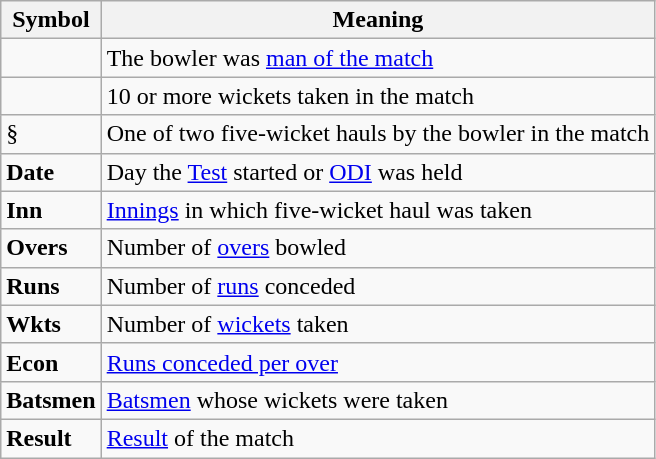<table class="wikitable" border="1">
<tr>
<th>Symbol</th>
<th>Meaning</th>
</tr>
<tr>
<td></td>
<td>The bowler was <a href='#'>man of the match</a></td>
</tr>
<tr>
<td></td>
<td>10 or more wickets taken in the match</td>
</tr>
<tr>
<td>§</td>
<td>One of two five-wicket hauls by the bowler in the match</td>
</tr>
<tr>
<td><strong>Date</strong></td>
<td>Day the <a href='#'>Test</a> started or <a href='#'>ODI</a> was held</td>
</tr>
<tr>
<td><strong>Inn</strong></td>
<td><a href='#'>Innings</a> in which five-wicket haul was taken</td>
</tr>
<tr>
<td><strong>Overs</strong></td>
<td>Number of <a href='#'>overs</a> bowled</td>
</tr>
<tr>
<td><strong>Runs</strong></td>
<td>Number of <a href='#'>runs</a> conceded</td>
</tr>
<tr>
<td><strong>Wkts</strong></td>
<td>Number of <a href='#'>wickets</a> taken</td>
</tr>
<tr>
<td><strong>Econ</strong></td>
<td><a href='#'>Runs conceded per over</a></td>
</tr>
<tr>
<td><strong>Batsmen</strong></td>
<td><a href='#'>Batsmen</a> whose wickets were taken</td>
</tr>
<tr>
<td><strong>Result</strong></td>
<td><a href='#'>Result</a> of the match</td>
</tr>
</table>
